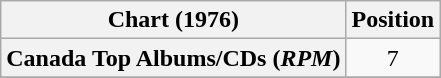<table class="wikitable plainrowheaders" style="text-align:center">
<tr>
<th>Chart (1976)</th>
<th>Position</th>
</tr>
<tr>
<th scope="row">Canada Top Albums/CDs (<em>RPM</em>)</th>
<td>7</td>
</tr>
<tr>
</tr>
</table>
